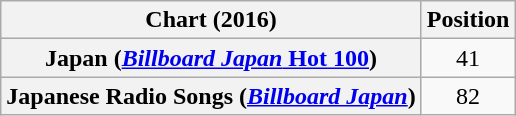<table class="wikitable sortable plainrowheaders" style="text-align:center">
<tr>
<th scope="col">Chart (2016)</th>
<th scope="col">Position</th>
</tr>
<tr>
<th scope="row">Japan (<a href='#'><em>Billboard Japan</em> Hot 100</a>)</th>
<td>41</td>
</tr>
<tr>
<th scope="row">Japanese Radio Songs (<em><a href='#'>Billboard Japan</a></em>)</th>
<td>82</td>
</tr>
</table>
